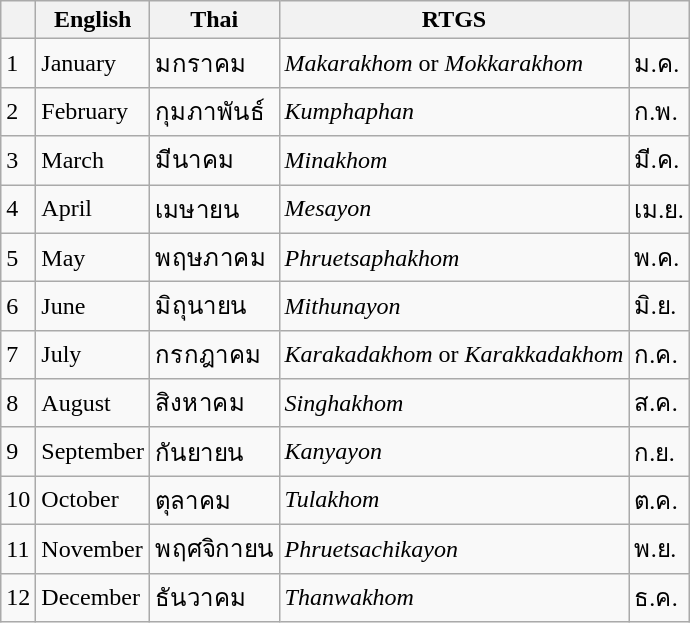<table class="wikitable">
<tr>
<th></th>
<th>English</th>
<th>Thai</th>
<th>RTGS</th>
<th></th>
</tr>
<tr>
<td>1</td>
<td>January</td>
<td>มกราคม</td>
<td><em>Makarakhom</em> or <em>Mokkarakhom</em></td>
<td>ม.ค.</td>
</tr>
<tr>
<td>2</td>
<td>February</td>
<td>กุมภาพันธ์</td>
<td><em>Kumphaphan</em></td>
<td>ก.พ.</td>
</tr>
<tr>
<td>3</td>
<td>March</td>
<td>มีนาคม</td>
<td><em>Minakhom</em></td>
<td>มี.ค.</td>
</tr>
<tr>
<td>4</td>
<td>April</td>
<td>เมษายน</td>
<td><em>Mesayon</em></td>
<td>เม.ย.</td>
</tr>
<tr>
<td>5</td>
<td>May</td>
<td>พฤษภาคม</td>
<td><em>Phruetsaphakhom</em></td>
<td>พ.ค.</td>
</tr>
<tr>
<td>6</td>
<td>June</td>
<td>มิถุนายน</td>
<td><em>Mithunayon</em></td>
<td>มิ.ย.</td>
</tr>
<tr>
<td>7</td>
<td>July</td>
<td>กรกฎาคม</td>
<td><em>Karakadakhom</em> or <em>Karakkadakhom</em></td>
<td>ก.ค.</td>
</tr>
<tr>
<td>8</td>
<td>August</td>
<td>สิงหาคม</td>
<td><em>Singhakhom</em></td>
<td>ส.ค.</td>
</tr>
<tr>
<td>9</td>
<td>September</td>
<td>กันยายน</td>
<td><em>Kanyayon</em></td>
<td>ก.ย.</td>
</tr>
<tr>
<td>10</td>
<td>October</td>
<td>ตุลาคม</td>
<td><em>Tulakhom</em></td>
<td>ต.ค.</td>
</tr>
<tr>
<td>11</td>
<td>November</td>
<td>พฤศจิกายน</td>
<td><em>Phruetsachikayon</em></td>
<td>พ.ย.</td>
</tr>
<tr>
<td>12</td>
<td>December</td>
<td>ธันวาคม</td>
<td><em>Thanwakhom</em></td>
<td>ธ.ค.</td>
</tr>
</table>
